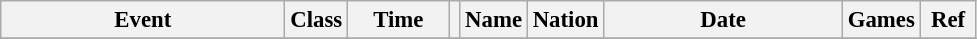<table class="wikitable sortable" style="font-size: 95%;">
<tr>
<th style="width:12em">Event</th>
<th>Class</th>
<th style="width:4em" class="unsortable">Time</th>
<th></th>
<th>Name</th>
<th>Nation</th>
<th style="width:10em">Date</th>
<th>Games</th>
<th style="width:2em" class="unsortable">Ref</th>
</tr>
<tr>
</tr>
</table>
